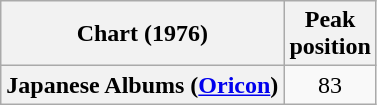<table class="wikitable sortable plainrowheaders">
<tr>
<th>Chart (1976)</th>
<th>Peak<br>position</th>
</tr>
<tr>
<th scope="row">Japanese Albums (<a href='#'>Oricon</a>)</th>
<td align="center">83</td>
</tr>
</table>
